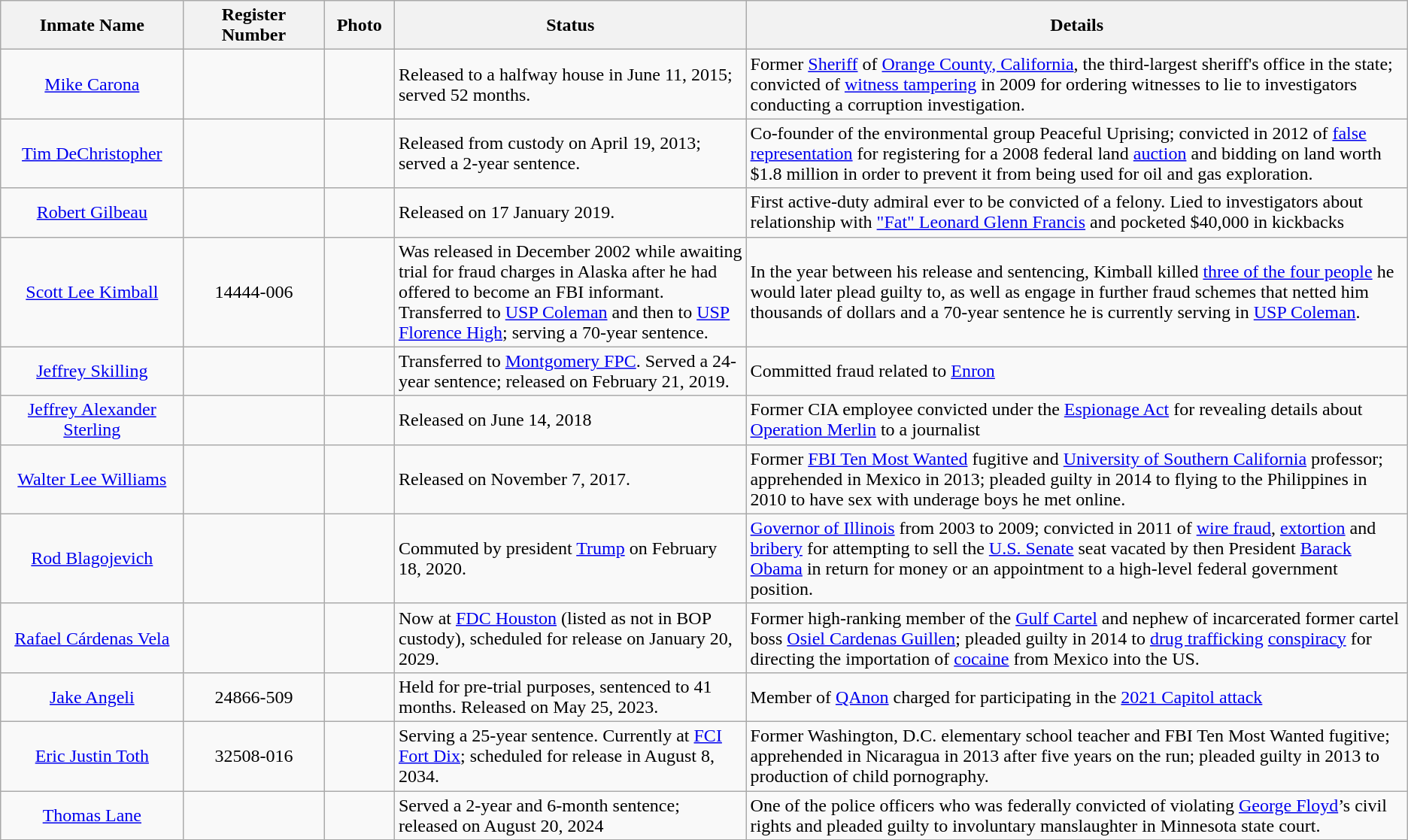<table class="wikitable sortable">
<tr>
<th width=13%>Inmate Name</th>
<th width=10%>Register Number</th>
<th width=5%>Photo</th>
<th width=25%>Status</th>
<th width=52%>Details</th>
</tr>
<tr>
<td align="center"><a href='#'>Mike Carona</a></td>
<td align="center"></td>
<td style="text-align:center;"></td>
<td>Released to a halfway house in June 11, 2015; served 52 months.</td>
<td>Former <a href='#'>Sheriff</a> of <a href='#'>Orange County, California</a>, the third-largest sheriff's office in the state; convicted of <a href='#'>witness tampering</a> in 2009 for ordering witnesses to lie to investigators conducting a corruption investigation.</td>
</tr>
<tr>
<td align="center"><a href='#'>Tim DeChristopher</a></td>
<td align="center"></td>
<td style="text-align:center;"></td>
<td>Released from custody on April 19, 2013; served a 2-year sentence.</td>
<td>Co-founder of the environmental group Peaceful Uprising; convicted in 2012 of <a href='#'>false representation</a> for registering for a 2008 federal land <a href='#'>auction</a> and bidding on land worth $1.8 million in order to prevent it from being used for oil and gas exploration.</td>
</tr>
<tr>
<td align="center"><a href='#'>Robert Gilbeau</a></td>
<td align="center"></td>
<td></td>
<td>Released on 17 January 2019.</td>
<td>First active-duty admiral ever to be convicted of a felony. Lied to investigators about relationship with <a href='#'>"Fat" Leonard Glenn Francis</a> and pocketed $40,000 in kickbacks</td>
</tr>
<tr>
<td align="center"><a href='#'>Scott Lee Kimball</a></td>
<td align="center">14444-006</td>
<td></td>
<td>Was released in December 2002 while awaiting trial for fraud charges in Alaska after he had offered to become an FBI informant.<br>Transferred to <a href='#'>USP Coleman</a> and then to <a href='#'>USP Florence High</a>; serving a 70-year sentence.</td>
<td>In the year between his release and sentencing, Kimball killed <a href='#'>three of the four people</a> he would later plead guilty to, as well as engage in further fraud schemes that netted him thousands of dollars and a 70-year sentence he is currently serving in <a href='#'>USP Coleman</a>.</td>
</tr>
<tr>
<td align="center"><a href='#'>Jeffrey Skilling</a></td>
<td align="center"></td>
<td style="text-align:center;"></td>
<td>Transferred to <a href='#'>Montgomery FPC</a>. Served a 24-year sentence; released on February 21, 2019. </td>
<td>Committed fraud related to <a href='#'>Enron</a></td>
</tr>
<tr>
<td align="center"><a href='#'>Jeffrey Alexander Sterling</a></td>
<td align="center"></td>
<td></td>
<td>Released on June 14, 2018</td>
<td>Former CIA employee convicted under the <a href='#'>Espionage Act</a> for revealing details about <a href='#'>Operation Merlin</a> to a journalist</td>
</tr>
<tr>
<td align="center"><a href='#'>Walter Lee Williams</a></td>
<td align="center"></td>
<td></td>
<td>Released on November 7, 2017.</td>
<td>Former <a href='#'>FBI Ten Most Wanted</a> fugitive and <a href='#'>University of Southern California</a> professor; apprehended in Mexico in 2013; pleaded guilty in 2014 to flying to the Philippines in 2010 to have sex with underage boys he met online.</td>
</tr>
<tr>
<td align="center"><a href='#'>Rod Blagojevich</a></td>
<td align="center"></td>
<td style="text-align:center;"></td>
<td>Commuted by president <a href='#'>Trump</a> on February 18, 2020.</td>
<td><a href='#'>Governor of Illinois</a> from 2003 to 2009; convicted in 2011 of <a href='#'>wire fraud</a>, <a href='#'>extortion</a> and <a href='#'>bribery</a> for attempting to sell the <a href='#'>U.S. Senate</a> seat vacated by then President <a href='#'>Barack Obama</a> in return for money or an appointment to a high-level federal government position.</td>
</tr>
<tr>
<td style="text-align:center;"><a href='#'>Rafael Cárdenas Vela</a></td>
<td align="center"></td>
<td></td>
<td>Now at <a href='#'>FDC Houston</a> (listed as not in BOP custody), scheduled for release on January 20, 2029.</td>
<td>Former high-ranking member of the <a href='#'>Gulf Cartel</a> and nephew of incarcerated former cartel boss <a href='#'>Osiel Cardenas Guillen</a>; pleaded guilty in 2014 to <a href='#'>drug trafficking</a> <a href='#'>conspiracy</a> for directing the importation of <a href='#'>cocaine</a> from Mexico into the US.</td>
</tr>
<tr>
<td align="center"><a href='#'>Jake Angeli</a></td>
<td align="center">24866-509</td>
<td></td>
<td>Held for pre-trial purposes, sentenced to 41 months. Released on May 25, 2023.</td>
<td>Member of <a href='#'>QAnon</a> charged for participating in the <a href='#'>2021 Capitol attack</a></td>
</tr>
<tr>
<td align="center"><a href='#'>Eric Justin Toth</a></td>
<td align="center">32508-016</td>
<td></td>
<td>Serving a 25-year sentence. Currently at <a href='#'>FCI Fort Dix</a>; scheduled for release in August 8, 2034.</td>
<td>Former Washington, D.C. elementary school teacher and FBI Ten Most Wanted fugitive; apprehended in Nicaragua in 2013 after five years on the run; pleaded guilty in 2013 to production of child pornography.</td>
</tr>
<tr>
<td align="center"><a href='#'>Thomas Lane</a></td>
<td align="center"></td>
<td></td>
<td>Served a 2-year and 6-month sentence; released on August 20, 2024</td>
<td>One of the police officers who was federally convicted of violating <a href='#'>George Floyd</a>’s civil rights and pleaded guilty to involuntary manslaughter in Minnesota state court.</td>
</tr>
</table>
